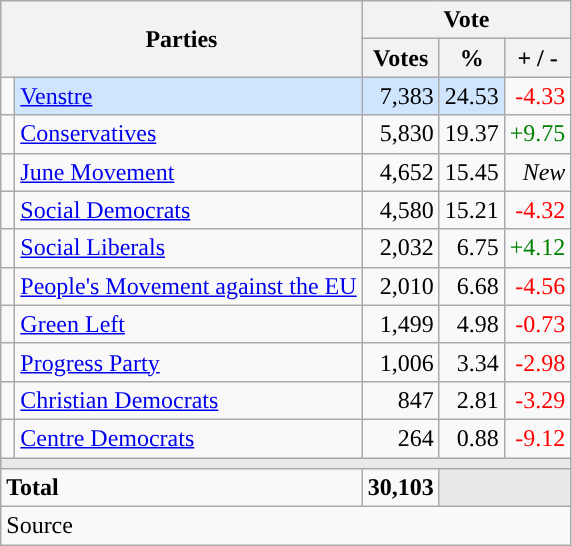<table class="wikitable" style="text-align:right;">
<tr>
<th style="text-align:centre;" rowspan="2" colspan="2" width="225">Parties</th>
<th colspan="3">Vote</th>
</tr>
<tr>
<th width="15">Votes</th>
<th width="15">%</th>
<th width="15">+ / -</th>
</tr>
<tr>
<td width="2" style="color:inherit;background:"></td>
<td bgcolor=#cfe5fe   align="left"><a href='#'>Venstre</a></td>
<td bgcolor=#cfe5fe>7,383</td>
<td bgcolor=#cfe5fe>24.53</td>
<td style=color:red;>-4.33</td>
</tr>
<tr>
<td width="2" style="color:inherit;background:"></td>
<td align="left"><a href='#'>Conservatives</a></td>
<td>5,830</td>
<td>19.37</td>
<td style=color:green;>+9.75</td>
</tr>
<tr>
<td width="2" style="color:inherit;background:"></td>
<td align="left"><a href='#'>June Movement</a></td>
<td>4,652</td>
<td>15.45</td>
<td><em>New</em></td>
</tr>
<tr>
<td width="2" style="color:inherit;background:"></td>
<td align="left"><a href='#'>Social Democrats</a></td>
<td>4,580</td>
<td>15.21</td>
<td style=color:red;>-4.32</td>
</tr>
<tr>
<td width="2" style="color:inherit;background:"></td>
<td align="left"><a href='#'>Social Liberals</a></td>
<td>2,032</td>
<td>6.75</td>
<td style=color:green;>+4.12</td>
</tr>
<tr>
<td width="2" style="color:inherit;background:"></td>
<td align="left"><a href='#'>People's Movement against the EU</a></td>
<td>2,010</td>
<td>6.68</td>
<td style=color:red;>-4.56</td>
</tr>
<tr>
<td width="2" style="color:inherit;background:"></td>
<td align="left"><a href='#'>Green Left</a></td>
<td>1,499</td>
<td>4.98</td>
<td style=color:red;>-0.73</td>
</tr>
<tr>
<td width="2" style="color:inherit;background:"></td>
<td align="left"><a href='#'>Progress Party</a></td>
<td>1,006</td>
<td>3.34</td>
<td style=color:red;>-2.98</td>
</tr>
<tr>
<td width="2" style="color:inherit;background:"></td>
<td align="left"><a href='#'>Christian Democrats</a></td>
<td>847</td>
<td>2.81</td>
<td style=color:red;>-3.29</td>
</tr>
<tr>
<td width="2" style="color:inherit;background:"></td>
<td align="left"><a href='#'>Centre Democrats</a></td>
<td>264</td>
<td>0.88</td>
<td style=color:red;>-9.12</td>
</tr>
<tr>
<td colspan="7" bgcolor="#E9E9E9"></td>
</tr>
<tr>
<td align="left" colspan="2"><strong>Total</strong></td>
<td><strong>30,103</strong></td>
<td bgcolor="#E9E9E9" colspan="2"></td>
</tr>
<tr>
<td align="left" colspan="6">Source</td>
</tr>
</table>
